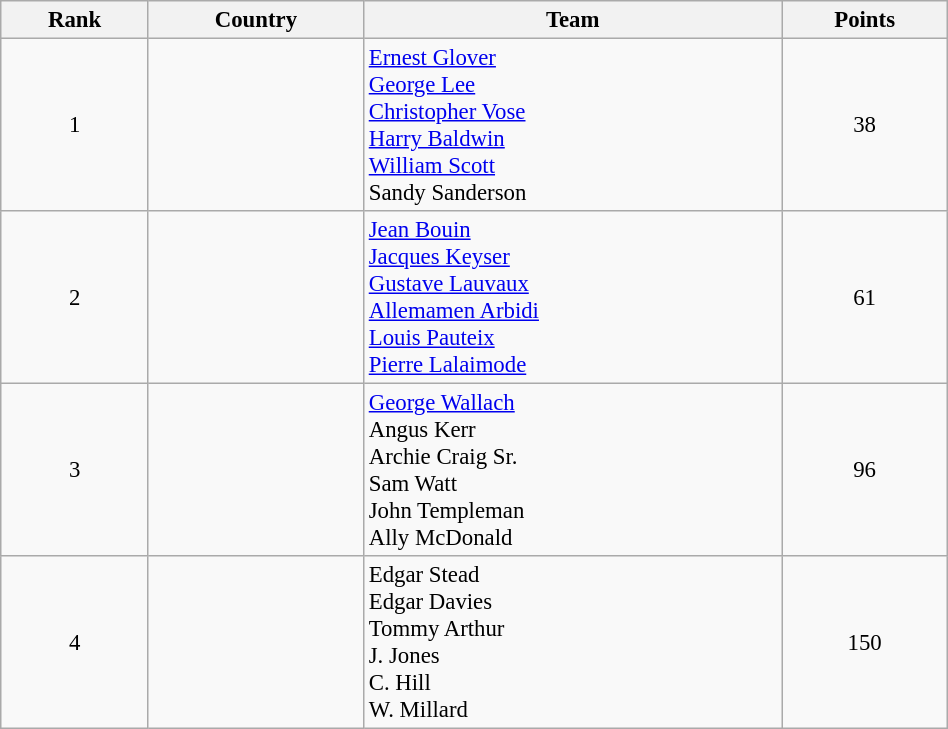<table class="wikitable sortable" style=" text-align:center; font-size:95%;" width="50%">
<tr>
<th>Rank</th>
<th>Country</th>
<th>Team</th>
<th>Points</th>
</tr>
<tr>
<td align=center>1</td>
<td align=left></td>
<td align=left><a href='#'>Ernest Glover</a><br><a href='#'>George Lee</a><br><a href='#'>Christopher Vose</a><br><a href='#'>Harry Baldwin</a><br><a href='#'>William Scott</a><br>Sandy Sanderson</td>
<td>38</td>
</tr>
<tr>
<td align=center>2</td>
<td align=left></td>
<td align=left><a href='#'>Jean Bouin</a><br><a href='#'>Jacques Keyser</a><br><a href='#'>Gustave Lauvaux</a><br><a href='#'>Allemamen Arbidi</a><br><a href='#'>Louis Pauteix</a><br><a href='#'>Pierre Lalaimode</a></td>
<td>61</td>
</tr>
<tr>
<td align=center>3</td>
<td align=left></td>
<td align=left><a href='#'>George Wallach</a><br>Angus Kerr<br>Archie Craig Sr.<br>Sam Watt<br>John Templeman<br>Ally McDonald</td>
<td>96</td>
</tr>
<tr>
<td align=center>4</td>
<td align=left></td>
<td align=left>Edgar Stead<br>Edgar Davies<br>Tommy Arthur<br>J. Jones<br>C. Hill<br>W. Millard</td>
<td>150</td>
</tr>
</table>
